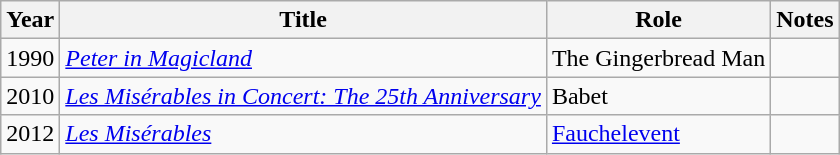<table class="wikitable sortable">
<tr>
<th>Year</th>
<th>Title</th>
<th>Role</th>
<th>Notes</th>
</tr>
<tr>
<td>1990</td>
<td><em><a href='#'>Peter in Magicland</a></em></td>
<td>The Gingerbread Man</td>
<td></td>
</tr>
<tr>
<td>2010</td>
<td><em><a href='#'>Les Misérables in Concert: The 25th Anniversary</a></em></td>
<td>Babet</td>
<td></td>
</tr>
<tr>
<td>2012</td>
<td><a href='#'><em>Les Misérables</em></a></td>
<td><a href='#'>Fauchelevent</a></td>
<td></td>
</tr>
</table>
